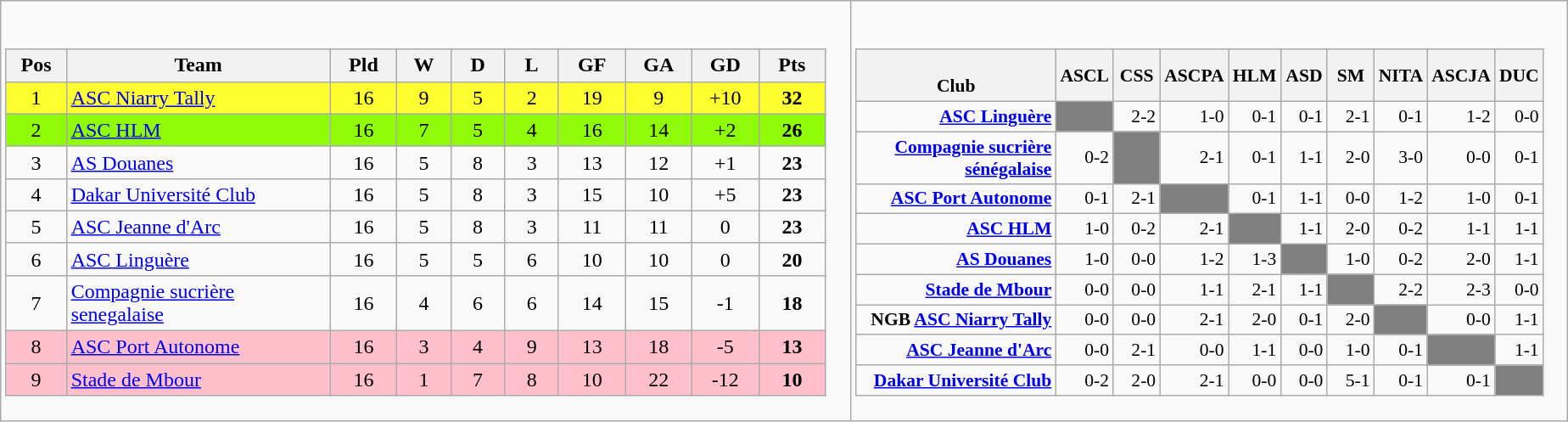<table class="wikitable">
<tr>
<td><br><table class="wikitable" style="text-align: center;">
<tr>
<th style="width: 40px;">Pos</th>
<th style="width: 200px;">Team</th>
<th style="width: 45px;">Pld</th>
<th style="width: 35px;">W</th>
<th style="width: 35px;">D</th>
<th style="width: 35px;">L</th>
<th style="width: 45px;">GF</th>
<th style="width: 45px;">GA</th>
<th style="width: 45px;">GD</th>
<th style="width: 45px;">Pts</th>
</tr>
<tr style="background:#ffff30;">
<td>1</td>
<td style="text-align: left;"><a href='#'>ASC Niarry Tally</a></td>
<td>16</td>
<td>9</td>
<td>5</td>
<td>2</td>
<td>19</td>
<td>9</td>
<td>+10</td>
<td><strong>32</strong></td>
</tr>
<tr style="background:#90fb08;">
<td>2</td>
<td style="text-align: left;"><a href='#'>ASC HLM</a></td>
<td>16</td>
<td>7</td>
<td>5</td>
<td>4</td>
<td>16</td>
<td>14</td>
<td>+2</td>
<td><strong>26</strong></td>
</tr>
<tr>
<td>3</td>
<td style="text-align: left;"><a href='#'>AS Douanes</a></td>
<td>16</td>
<td>5</td>
<td>8</td>
<td>3</td>
<td>13</td>
<td>12</td>
<td>+1</td>
<td><strong>23</strong></td>
</tr>
<tr>
<td>4</td>
<td style="text-align: left;"><a href='#'>Dakar Université Club</a></td>
<td>16</td>
<td>5</td>
<td>8</td>
<td>3</td>
<td>15</td>
<td>10</td>
<td>+5</td>
<td><strong>23</strong></td>
</tr>
<tr>
<td>5</td>
<td style="text-align: left;"><a href='#'>ASC Jeanne d'Arc</a></td>
<td>16</td>
<td>5</td>
<td>8</td>
<td>3</td>
<td>11</td>
<td>11</td>
<td>0</td>
<td><strong>23</strong></td>
</tr>
<tr>
<td>6</td>
<td style="text-align: left;"><a href='#'>ASC Linguère</a></td>
<td>16</td>
<td>5</td>
<td>5</td>
<td>6</td>
<td>10</td>
<td>10</td>
<td>0</td>
<td><strong>20</strong></td>
</tr>
<tr>
<td>7</td>
<td style="text-align: left;"><a href='#'>Compagnie sucrière senegalaise</a></td>
<td>16</td>
<td>4</td>
<td>6</td>
<td>6</td>
<td>14</td>
<td>15</td>
<td>-1</td>
<td><strong>18</strong></td>
</tr>
<tr style="background:#ffc0cb;">
<td>8</td>
<td style="text-align: left;"><a href='#'>ASC Port Autonome</a></td>
<td>16</td>
<td>3</td>
<td>4</td>
<td>9</td>
<td>13</td>
<td>18</td>
<td>-5</td>
<td><strong>13</strong></td>
</tr>
<tr style="background:#ffc0cb;">
<td>9</td>
<td style="text-align: left;"><a href='#'>Stade de Mbour</a></td>
<td>16</td>
<td>1</td>
<td>7</td>
<td>8</td>
<td>10</td>
<td>22</td>
<td>-12</td>
<td><strong>10</strong></td>
</tr>
</table>
</td>
<td><br><table cellspacing="0" cellpadding="3" style="background-color: #f9f9f9; font-size: 90%; text-align: right" class="wikitable">
<tr>
<th width=150><br>Club</th>
<th width=30><strong>ASCL</strong></th>
<th width=30><strong>CSS</strong></th>
<th width=30><strong>ASCPA</strong></th>
<th width=30><strong>HLM</strong></th>
<th width=30><strong>ASD</strong></th>
<th width=30><strong>SM</strong></th>
<th width=30><strong>NITA</strong></th>
<th width=30><strong>ASCJA</strong></th>
<th width=30><strong>DUC</strong></th>
</tr>
<tr>
<td align=right><strong><a href='#'>ASC Linguère</a></strong></td>
<td bgcolor="#808080"></td>
<td>2-2</td>
<td>1-0</td>
<td>0-1</td>
<td>0-1</td>
<td>2-1</td>
<td>0-1</td>
<td>1-2</td>
<td>0-0</td>
</tr>
<tr>
<td align=right><strong><a href='#'>Compagnie sucrière sénégalaise</a></strong></td>
<td>0-2</td>
<td bgcolor="#808080"></td>
<td>2-1</td>
<td>0-1</td>
<td>1-1</td>
<td>2-0</td>
<td>3-0</td>
<td>0-0</td>
<td>0-1</td>
</tr>
<tr>
<td align=right><strong><a href='#'>ASC Port Autonome</a></strong></td>
<td>0-1</td>
<td>2-1</td>
<td bgcolor="#808080"></td>
<td>0-1</td>
<td>1-1</td>
<td>0-0</td>
<td>1-2</td>
<td>1-0</td>
<td>0-1</td>
</tr>
<tr>
<td align=right><strong><a href='#'>ASC HLM</a></strong></td>
<td>1-0</td>
<td>0-2</td>
<td>2-1</td>
<td bgcolor="#808080"></td>
<td>1-1</td>
<td>2-0</td>
<td>0-2</td>
<td>1-1</td>
<td>1-1</td>
</tr>
<tr>
<td align=right><strong><a href='#'>AS Douanes</a></strong></td>
<td>1-0</td>
<td>0-0</td>
<td>1-2</td>
<td>1-3</td>
<td bgcolor="#808080"></td>
<td>1-0</td>
<td>0-2</td>
<td>2-0</td>
<td>1-1</td>
</tr>
<tr>
<td align=right><strong><a href='#'>Stade de Mbour</a></strong></td>
<td>0-0</td>
<td>0-0</td>
<td>1-1</td>
<td>2-1</td>
<td>1-1</td>
<td bgcolor="#808080"></td>
<td>2-2</td>
<td>2-3</td>
<td>0-0</td>
</tr>
<tr>
<td align=right><strong>NGB <a href='#'>ASC Niarry Tally</a></strong></td>
<td>0-0</td>
<td>0-0</td>
<td>2-1</td>
<td>2-0</td>
<td>0-1</td>
<td>2-0</td>
<td bgcolor="#808080"></td>
<td>0-0</td>
<td>1-1</td>
</tr>
<tr>
<td align=right><strong><a href='#'>ASC Jeanne d'Arc</a></strong></td>
<td>0-0</td>
<td>2-1</td>
<td>0-0</td>
<td>1-1</td>
<td>0-0</td>
<td>1-0</td>
<td>0-1</td>
<td bgcolor="#808080"></td>
<td>1-1</td>
</tr>
<tr>
<td align=right><strong><a href='#'>Dakar Université Club</a></strong></td>
<td>0-2</td>
<td>2-0</td>
<td>2-1</td>
<td>0-0</td>
<td>0-0</td>
<td>5-1</td>
<td>0-1</td>
<td>0-1</td>
<td bgcolor="#808080"></td>
</tr>
</table>
</td>
</tr>
</table>
